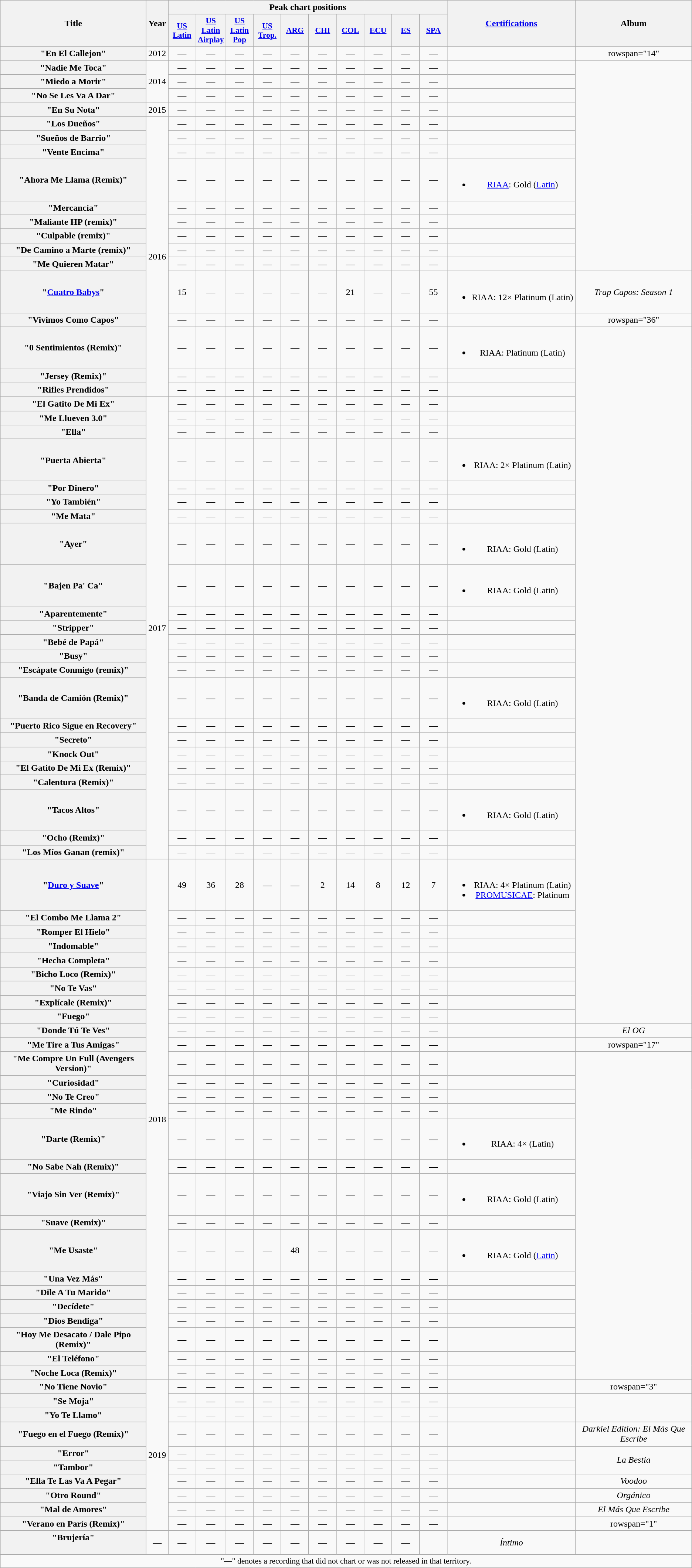<table class="wikitable plainrowheaders" style="text-align:center;">
<tr>
<th scope="col" rowspan="2" style="width:16em;">Title</th>
<th scope="col" rowspan="2">Year</th>
<th scope="col" colspan="10">Peak chart positions</th>
<th scope="col" rowspan="2" style="width:14em;"><a href='#'>Certifications</a></th>
<th scope="col" rowspan="2">Album</th>
</tr>
<tr>
<th scope="col" style="width:3em;font-size:90%;"><a href='#'>US<br>Latin</a></th>
<th scope="col" style="width:3em;font-size:90%;"><a href='#'>US<br>Latin<br>Airplay</a></th>
<th scope="col" style="width:3em;font-size:90%;"><a href='#'>US<br>Latin<br>Pop</a></th>
<th scope="col" style="width:3em;font-size:90%;"><a href='#'>US<br>Trop.</a></th>
<th scope="col" style="width:3em;font-size:90%;"><a href='#'>ARG</a><br></th>
<th scope="col" style="width:3em;font-size:90%;"><a href='#'>CHI</a></th>
<th scope="col" style="width:3em;font-size:90%;"><a href='#'>COL</a></th>
<th scope="col" style="width:3em;font-size:90%;"><a href='#'>ECU</a></th>
<th scope="col" style="width:3em;font-size:90%;"><a href='#'>ES</a></th>
<th scope="col" style="width:3em;font-size:90%;"><a href='#'>SPA</a></th>
</tr>
<tr>
<th scope="row">"En El Callejon"<br></th>
<td>2012</td>
<td>—</td>
<td>—</td>
<td>—</td>
<td>—</td>
<td>—</td>
<td>—</td>
<td>—</td>
<td>—</td>
<td>—</td>
<td>—</td>
<td></td>
<td>rowspan="14" </td>
</tr>
<tr>
<th scope="row">"Nadie Me Toca"<br></th>
<td rowspan="3">2014</td>
<td>—</td>
<td>—</td>
<td>—</td>
<td>—</td>
<td>—</td>
<td>—</td>
<td>—</td>
<td>—</td>
<td>—</td>
<td>—</td>
<td></td>
</tr>
<tr>
<th scope="row">"Miedo a Morir"<br></th>
<td>—</td>
<td>—</td>
<td>—</td>
<td>—</td>
<td>—</td>
<td>—</td>
<td>—</td>
<td>—</td>
<td>—</td>
<td>—</td>
<td></td>
</tr>
<tr>
<th scope="row">"No Se Les Va A Dar"<br></th>
<td>—</td>
<td>—</td>
<td>—</td>
<td>—</td>
<td>—</td>
<td>—</td>
<td>—</td>
<td>—</td>
<td>—</td>
<td>—</td>
<td></td>
</tr>
<tr>
<th scope="row">"En Su Nota"<br></th>
<td>2015</td>
<td>—</td>
<td>—</td>
<td>—</td>
<td>—</td>
<td>—</td>
<td>—</td>
<td>—</td>
<td>—</td>
<td>—</td>
<td>—</td>
<td></td>
</tr>
<tr>
<th scope="row">"Los Dueños"<br></th>
<td rowspan="14">2016</td>
<td>—</td>
<td>—</td>
<td>—</td>
<td>—</td>
<td>—</td>
<td>—</td>
<td>—</td>
<td>—</td>
<td>—</td>
<td>—</td>
<td></td>
</tr>
<tr>
<th scope="row">"Sueños de Barrio"<br></th>
<td>—</td>
<td>—</td>
<td>—</td>
<td>—</td>
<td>—</td>
<td>—</td>
<td>—</td>
<td>—</td>
<td>—</td>
<td>—</td>
<td></td>
</tr>
<tr>
<th scope="row">"Vente Encima"<br></th>
<td>—</td>
<td>—</td>
<td>—</td>
<td>—</td>
<td>—</td>
<td>—</td>
<td>—</td>
<td>—</td>
<td>—</td>
<td>—</td>
<td></td>
</tr>
<tr>
<th scope="row">"Ahora Me Llama (Remix)"<br></th>
<td>—</td>
<td>—</td>
<td>—</td>
<td>—</td>
<td>—</td>
<td>—</td>
<td>—</td>
<td>—</td>
<td>—</td>
<td>—</td>
<td><br><ul><li><a href='#'>RIAA</a>: Gold (<a href='#'>Latin</a>)</li></ul></td>
</tr>
<tr>
<th scope="row">"Mercancía"<br></th>
<td>—</td>
<td>—</td>
<td>—</td>
<td>—</td>
<td>—</td>
<td>—</td>
<td>—</td>
<td>—</td>
<td>—</td>
<td>—</td>
<td></td>
</tr>
<tr>
<th scope="row">"Maliante HP (remix)"<br></th>
<td>—</td>
<td>—</td>
<td>—</td>
<td>—</td>
<td>—</td>
<td>—</td>
<td>—</td>
<td>—</td>
<td>—</td>
<td>—</td>
<td></td>
</tr>
<tr>
<th scope="row">"Culpable (remix)"<br></th>
<td>—</td>
<td>—</td>
<td>—</td>
<td>—</td>
<td>—</td>
<td>—</td>
<td>—</td>
<td>—</td>
<td>—</td>
<td>—</td>
<td></td>
</tr>
<tr>
<th scope="row">"De Camino a Marte (remix)"<br></th>
<td>—</td>
<td>—</td>
<td>—</td>
<td>—</td>
<td>—</td>
<td>—</td>
<td>—</td>
<td>—</td>
<td>—</td>
<td>—</td>
<td></td>
</tr>
<tr>
<th scope="row">"Me Quieren Matar"<br></th>
<td>—</td>
<td>—</td>
<td>—</td>
<td>—</td>
<td>—</td>
<td>—</td>
<td>—</td>
<td>—</td>
<td>—</td>
<td>—</td>
<td></td>
</tr>
<tr>
<th scope="row">"<a href='#'>Cuatro Babys</a>"<br></th>
<td>15</td>
<td>—</td>
<td>—</td>
<td>—</td>
<td>—</td>
<td>—</td>
<td>21</td>
<td>—</td>
<td>—</td>
<td>55</td>
<td><br><ul><li>RIAA: 12× Platinum (Latin)</li></ul></td>
<td><em>Trap Capos: Season 1</em></td>
</tr>
<tr>
<th scope="row">"Vivimos Como Capos"<br></th>
<td>—</td>
<td>—</td>
<td>—</td>
<td>—</td>
<td>—</td>
<td>—</td>
<td>—</td>
<td>—</td>
<td>—</td>
<td>—</td>
<td></td>
<td>rowspan="36" </td>
</tr>
<tr>
<th scope="row">"0 Sentimientos (Remix)"<br></th>
<td>—</td>
<td>—</td>
<td>—</td>
<td>—</td>
<td>—</td>
<td>—</td>
<td>—</td>
<td>—</td>
<td>—</td>
<td>—</td>
<td><br><ul><li>RIAA: Platinum (Latin)</li></ul></td>
</tr>
<tr>
<th scope="row">"Jersey (Remix)"<br></th>
<td>—</td>
<td>—</td>
<td>—</td>
<td>—</td>
<td>—</td>
<td>—</td>
<td>—</td>
<td>—</td>
<td>—</td>
<td>—</td>
<td></td>
</tr>
<tr>
<th scope="row">"Rifles Prendidos"<br></th>
<td>—</td>
<td>—</td>
<td>—</td>
<td>—</td>
<td>—</td>
<td>—</td>
<td>—</td>
<td>—</td>
<td>—</td>
<td>—</td>
<td></td>
</tr>
<tr>
<th scope="row">"El Gatito De Mi Ex"<br></th>
<td rowspan="23">2017</td>
<td>—</td>
<td>—</td>
<td>—</td>
<td>—</td>
<td>—</td>
<td>—</td>
<td>—</td>
<td>—</td>
<td>—</td>
<td>—</td>
<td></td>
</tr>
<tr>
<th scope="row">"Me Llueven 3.0"<br></th>
<td>—</td>
<td>—</td>
<td>—</td>
<td>—</td>
<td>—</td>
<td>—</td>
<td>—</td>
<td>—</td>
<td>—</td>
<td>—</td>
<td></td>
</tr>
<tr>
<th scope="row">"Ella"<br></th>
<td>—</td>
<td>—</td>
<td>—</td>
<td>—</td>
<td>—</td>
<td>—</td>
<td>—</td>
<td>—</td>
<td>—</td>
<td>—</td>
<td></td>
</tr>
<tr>
<th scope="row">"Puerta Abierta"<br></th>
<td>—</td>
<td>—</td>
<td>—</td>
<td>—</td>
<td>—</td>
<td>—</td>
<td>—</td>
<td>—</td>
<td>—</td>
<td>—</td>
<td><br><ul><li>RIAA: 2× Platinum (Latin)</li></ul></td>
</tr>
<tr>
<th scope="row">"Por Dinero"<br></th>
<td>—</td>
<td>—</td>
<td>—</td>
<td>—</td>
<td>—</td>
<td>—</td>
<td>—</td>
<td>—</td>
<td>—</td>
<td>—</td>
<td></td>
</tr>
<tr>
<th scope="row">"Yo También"<br></th>
<td>—</td>
<td>—</td>
<td>—</td>
<td>—</td>
<td>—</td>
<td>—</td>
<td>—</td>
<td>—</td>
<td>—</td>
<td>—</td>
<td></td>
</tr>
<tr>
<th scope="row">"Me Mata"<br></th>
<td>—</td>
<td>—</td>
<td>—</td>
<td>—</td>
<td>—</td>
<td>—</td>
<td>—</td>
<td>—</td>
<td>—</td>
<td>—</td>
<td></td>
</tr>
<tr>
<th scope="row">"Ayer"<br></th>
<td>—</td>
<td>—</td>
<td>—</td>
<td>—</td>
<td>—</td>
<td>—</td>
<td>—</td>
<td>—</td>
<td>—</td>
<td>—</td>
<td><br><ul><li>RIAA: Gold (Latin)</li></ul></td>
</tr>
<tr>
<th scope="row">"Bajen Pa' Ca"<br></th>
<td>—</td>
<td>—</td>
<td>—</td>
<td>—</td>
<td>—</td>
<td>—</td>
<td>—</td>
<td>—</td>
<td>—</td>
<td>—</td>
<td><br><ul><li>RIAA: Gold (Latin)</li></ul></td>
</tr>
<tr>
<th scope="row">"Aparentemente"<br></th>
<td>—</td>
<td>—</td>
<td>—</td>
<td>—</td>
<td>—</td>
<td>—</td>
<td>—</td>
<td>—</td>
<td>—</td>
<td>—</td>
<td></td>
</tr>
<tr>
<th scope="row">"Stripper"<br></th>
<td>—</td>
<td>—</td>
<td>—</td>
<td>—</td>
<td>—</td>
<td>—</td>
<td>—</td>
<td>—</td>
<td>—</td>
<td>—</td>
<td></td>
</tr>
<tr>
<th scope="row">"Bebé de Papá"<br></th>
<td>—</td>
<td>—</td>
<td>—</td>
<td>—</td>
<td>—</td>
<td>—</td>
<td>—</td>
<td>—</td>
<td>—</td>
<td>—</td>
<td></td>
</tr>
<tr>
<th scope="row">"Busy"<br></th>
<td>—</td>
<td>—</td>
<td>—</td>
<td>—</td>
<td>—</td>
<td>—</td>
<td>—</td>
<td>—</td>
<td>—</td>
<td>—</td>
<td></td>
</tr>
<tr>
<th scope="row">"Escápate Conmigo (remix)"<br></th>
<td>—</td>
<td>—</td>
<td>—</td>
<td>—</td>
<td>—</td>
<td>—</td>
<td>—</td>
<td>—</td>
<td>—</td>
<td>—</td>
<td></td>
</tr>
<tr>
<th scope="row">"Banda de Camión (Remix)"<br></th>
<td>—</td>
<td>—</td>
<td>—</td>
<td>—</td>
<td>—</td>
<td>—</td>
<td>—</td>
<td>—</td>
<td>—</td>
<td>—</td>
<td><br><ul><li>RIAA: Gold (Latin)</li></ul></td>
</tr>
<tr>
<th scope="row">"Puerto Rico Sigue en Recovery"<br></th>
<td>—</td>
<td>—</td>
<td>—</td>
<td>—</td>
<td>—</td>
<td>—</td>
<td>—</td>
<td>—</td>
<td>—</td>
<td>—</td>
<td></td>
</tr>
<tr>
<th scope="row">"Secreto"<br></th>
<td>—</td>
<td>—</td>
<td>—</td>
<td>—</td>
<td>—</td>
<td>—</td>
<td>—</td>
<td>—</td>
<td>—</td>
<td>—</td>
<td></td>
</tr>
<tr>
<th scope="row">"Knock Out"<br></th>
<td>—</td>
<td>—</td>
<td>—</td>
<td>—</td>
<td>—</td>
<td>—</td>
<td>—</td>
<td>—</td>
<td>—</td>
<td>—</td>
<td></td>
</tr>
<tr>
<th scope="row">"El Gatito De Mi Ex (Remix)"<br></th>
<td>—</td>
<td>—</td>
<td>—</td>
<td>—</td>
<td>—</td>
<td>—</td>
<td>—</td>
<td>—</td>
<td>—</td>
<td>—</td>
<td></td>
</tr>
<tr>
<th scope="row">"Calentura (Remix)"<br></th>
<td>—</td>
<td>—</td>
<td>—</td>
<td>—</td>
<td>—</td>
<td>—</td>
<td>—</td>
<td>—</td>
<td>—</td>
<td>—</td>
<td></td>
</tr>
<tr>
<th scope="row">"Tacos Altos"<br></th>
<td>—</td>
<td>—</td>
<td>—</td>
<td>—</td>
<td>—</td>
<td>—</td>
<td>—</td>
<td>—</td>
<td>—</td>
<td>—</td>
<td><br><ul><li>RIAA: Gold (Latin)</li></ul></td>
</tr>
<tr>
<th scope="row">"Ocho (Remix)"<br></th>
<td>—</td>
<td>—</td>
<td>—</td>
<td>—</td>
<td>—</td>
<td>—</td>
<td>—</td>
<td>—</td>
<td>—</td>
<td>—</td>
<td></td>
</tr>
<tr>
<th scope="row">"Los Míos Ganan (remix)"<br></th>
<td>—</td>
<td>—</td>
<td>—</td>
<td>—</td>
<td>—</td>
<td>—</td>
<td>—</td>
<td>—</td>
<td>—</td>
<td>—</td>
<td></td>
</tr>
<tr>
<th scope="row">"<a href='#'>Duro y Suave</a>"<br></th>
<td rowspan="27">2018</td>
<td>49</td>
<td>36</td>
<td>28</td>
<td>—</td>
<td>—</td>
<td>2</td>
<td>14</td>
<td>8</td>
<td>12</td>
<td>7</td>
<td><br><ul><li>RIAA: 4× Platinum (Latin)</li><li><a href='#'>PROMUSICAE</a>: Platinum</li></ul></td>
</tr>
<tr>
<th scope="row">"El Combo Me Llama 2"<br></th>
<td>—</td>
<td>—</td>
<td>—</td>
<td>—</td>
<td>—</td>
<td>—</td>
<td>—</td>
<td>—</td>
<td>—</td>
<td>—</td>
<td></td>
</tr>
<tr>
<th scope="row">"Romper El Hielo"<br></th>
<td>—</td>
<td>—</td>
<td>—</td>
<td>—</td>
<td>—</td>
<td>—</td>
<td>—</td>
<td>—</td>
<td>—</td>
<td>—</td>
<td></td>
</tr>
<tr>
<th scope="row">"Indomable"<br></th>
<td>—</td>
<td>—</td>
<td>—</td>
<td>—</td>
<td>—</td>
<td>—</td>
<td>—</td>
<td>—</td>
<td>—</td>
<td>—</td>
<td></td>
</tr>
<tr>
<th scope="row">"Hecha Completa"<br></th>
<td>—</td>
<td>—</td>
<td>—</td>
<td>—</td>
<td>—</td>
<td>—</td>
<td>—</td>
<td>—</td>
<td>—</td>
<td>—</td>
<td></td>
</tr>
<tr>
<th scope="row">"Bicho Loco (Remix)"<br></th>
<td>—</td>
<td>—</td>
<td>—</td>
<td>—</td>
<td>—</td>
<td>—</td>
<td>—</td>
<td>—</td>
<td>—</td>
<td>—</td>
<td></td>
</tr>
<tr>
<th scope="row">"No Te Vas"<br></th>
<td>—</td>
<td>—</td>
<td>—</td>
<td>—</td>
<td>—</td>
<td>—</td>
<td>—</td>
<td>—</td>
<td>—</td>
<td>—</td>
<td></td>
</tr>
<tr>
<th scope="row">"Explícale (Remix)"<br></th>
<td>—</td>
<td>—</td>
<td>—</td>
<td>—</td>
<td>—</td>
<td>—</td>
<td>—</td>
<td>—</td>
<td>—</td>
<td>—</td>
<td></td>
</tr>
<tr>
<th scope="row">"Fuego"<br></th>
<td>—</td>
<td>—</td>
<td>—</td>
<td>—</td>
<td>—</td>
<td>—</td>
<td>—</td>
<td>—</td>
<td>—</td>
<td>—</td>
<td></td>
</tr>
<tr>
<th scope="row">"Donde Tú Te Ves"<br></th>
<td>—</td>
<td>—</td>
<td>—</td>
<td>—</td>
<td>—</td>
<td>—</td>
<td>—</td>
<td>—</td>
<td>—</td>
<td>—</td>
<td></td>
<td><em>El OG</em></td>
</tr>
<tr>
<th scope="row">"Me Tire a Tus Amigas"<br></th>
<td>—</td>
<td>—</td>
<td>—</td>
<td>—</td>
<td>—</td>
<td>—</td>
<td>—</td>
<td>—</td>
<td>—</td>
<td>—</td>
<td></td>
<td>rowspan="17" </td>
</tr>
<tr>
<th scope="row">"Me Compre Un Full (Avengers Version)"<br></th>
<td>—</td>
<td>—</td>
<td>—</td>
<td>—</td>
<td>—</td>
<td>—</td>
<td>—</td>
<td>—</td>
<td>—</td>
<td>—</td>
<td></td>
</tr>
<tr>
<th scope="row">"Curiosidad"<br></th>
<td>—</td>
<td>—</td>
<td>—</td>
<td>—</td>
<td>—</td>
<td>—</td>
<td>—</td>
<td>—</td>
<td>—</td>
<td>—</td>
<td></td>
</tr>
<tr>
<th scope="row">"No Te Creo"<br></th>
<td>—</td>
<td>—</td>
<td>—</td>
<td>—</td>
<td>—</td>
<td>—</td>
<td>—</td>
<td>—</td>
<td>—</td>
<td>—</td>
<td></td>
</tr>
<tr>
<th scope="row">"Me Rindo"<br></th>
<td>—</td>
<td>—</td>
<td>—</td>
<td>—</td>
<td>—</td>
<td>—</td>
<td>—</td>
<td>—</td>
<td>—</td>
<td>—</td>
<td></td>
</tr>
<tr>
<th scope="row">"Darte (Remix)"<br></th>
<td>—</td>
<td>—</td>
<td>—</td>
<td>—</td>
<td>—</td>
<td>—</td>
<td>—</td>
<td>—</td>
<td>—</td>
<td>—</td>
<td><br><ul><li>RIAA: 4× (Latin)</li></ul></td>
</tr>
<tr>
<th scope="row">"No Sabe Nah (Remix)"<br></th>
<td>—</td>
<td>—</td>
<td>—</td>
<td>—</td>
<td>—</td>
<td>—</td>
<td>—</td>
<td>—</td>
<td>—</td>
<td>—</td>
<td></td>
</tr>
<tr>
<th scope="row">"Viajo Sin Ver (Remix)"<br></th>
<td>—</td>
<td>—</td>
<td>—</td>
<td>—</td>
<td>—</td>
<td>—</td>
<td>—</td>
<td>—</td>
<td>—</td>
<td>—</td>
<td><br><ul><li>RIAA: Gold (Latin)</li></ul></td>
</tr>
<tr>
<th scope="row">"Suave (Remix)"<br></th>
<td>—</td>
<td>—</td>
<td>—</td>
<td>—</td>
<td>—</td>
<td>—</td>
<td>—</td>
<td>—</td>
<td>—</td>
<td>—</td>
<td></td>
</tr>
<tr>
<th scope="row">"Me Usaste"<br></th>
<td>—</td>
<td>—</td>
<td>—</td>
<td>—</td>
<td>48</td>
<td>—</td>
<td>—</td>
<td>—</td>
<td>—</td>
<td>—</td>
<td><br><ul><li>RIAA: Gold <span>(<a href='#'>Latin</a>)</span></li></ul></td>
</tr>
<tr>
<th scope="row">"Una Vez Más"<br></th>
<td>—</td>
<td>—</td>
<td>—</td>
<td>—</td>
<td>—</td>
<td>—</td>
<td>—</td>
<td>—</td>
<td>—</td>
<td>—</td>
<td></td>
</tr>
<tr>
<th scope="row">"Dile A Tu Marido"<br></th>
<td>—</td>
<td>—</td>
<td>—</td>
<td>—</td>
<td>—</td>
<td>—</td>
<td>—</td>
<td>—</td>
<td>—</td>
<td>—</td>
<td></td>
</tr>
<tr>
<th scope="row">"Decídete"<br></th>
<td>—</td>
<td>—</td>
<td>—</td>
<td>—</td>
<td>—</td>
<td>—</td>
<td>—</td>
<td>—</td>
<td>—</td>
<td>—</td>
<td></td>
</tr>
<tr>
<th scope="row">"Dios Bendiga"<br></th>
<td>—</td>
<td>—</td>
<td>—</td>
<td>—</td>
<td>—</td>
<td>—</td>
<td>—</td>
<td>—</td>
<td>—</td>
<td>—</td>
<td></td>
</tr>
<tr>
<th scope="row">"Hoy Me Desacato / Dale Pipo (Remix)"<br></th>
<td>—</td>
<td>—</td>
<td>—</td>
<td>—</td>
<td>—</td>
<td>—</td>
<td>—</td>
<td>—</td>
<td>—</td>
<td>—</td>
<td></td>
</tr>
<tr>
<th scope="row">"El Teléfono"<br></th>
<td>—</td>
<td>—</td>
<td>—</td>
<td>—</td>
<td>—</td>
<td>—</td>
<td>—</td>
<td>—</td>
<td>—</td>
<td>—</td>
<td></td>
</tr>
<tr>
<th scope="row">"Noche Loca (Remix)"<br></th>
<td>—</td>
<td>—</td>
<td>—</td>
<td>—</td>
<td>—</td>
<td>—</td>
<td>—</td>
<td>—</td>
<td>—</td>
<td>—</td>
<td></td>
</tr>
<tr>
<th scope="row">"No Tiene Novio"<br></th>
<td rowspan="11">2019</td>
<td>—</td>
<td>—</td>
<td>—</td>
<td>—</td>
<td>—</td>
<td>—</td>
<td>—</td>
<td>—</td>
<td>—</td>
<td>—</td>
<td></td>
<td>rowspan="3" </td>
</tr>
<tr>
<th scope="row">"Se Moja"<br></th>
<td>—</td>
<td>—</td>
<td>—</td>
<td>—</td>
<td>—</td>
<td>—</td>
<td>—</td>
<td>—</td>
<td>—</td>
<td>—</td>
<td></td>
</tr>
<tr>
<th scope="row">"Yo Te Llamo"<br></th>
<td>—</td>
<td>—</td>
<td>—</td>
<td>—</td>
<td>—</td>
<td>—</td>
<td>—</td>
<td>—</td>
<td>—</td>
<td>—</td>
<td></td>
</tr>
<tr>
<th scope="row">"Fuego en el Fuego (Remix)"<br></th>
<td>—</td>
<td>—</td>
<td>—</td>
<td>—</td>
<td>—</td>
<td>—</td>
<td>—</td>
<td>—</td>
<td>—</td>
<td>—</td>
<td></td>
<td><em>Darkiel Edition: El Más Que Escribe</em></td>
</tr>
<tr>
</tr>
<tr>
<th scope="row">"Error"<br></th>
<td>—</td>
<td>—</td>
<td>—</td>
<td>—</td>
<td>—</td>
<td>—</td>
<td>—</td>
<td>—</td>
<td>—</td>
<td>—</td>
<td></td>
<td rowspan="2"><em>La Bestia</em></td>
</tr>
<tr>
<th scope="row">"Tambor"<br></th>
<td>—</td>
<td>—</td>
<td>—</td>
<td>—</td>
<td>—</td>
<td>—</td>
<td>—</td>
<td>—</td>
<td>—</td>
<td>—</td>
<td></td>
</tr>
<tr>
<th scope="row">"Ella Te Las Va A Pegar"<br></th>
<td>—</td>
<td>—</td>
<td>—</td>
<td>—</td>
<td>—</td>
<td>—</td>
<td>—</td>
<td>—</td>
<td>—</td>
<td>—</td>
<td></td>
<td><em>Voodoo</em></td>
</tr>
<tr>
<th scope="row">"Otro Round"<br></th>
<td>—</td>
<td>—</td>
<td>—</td>
<td>—</td>
<td>—</td>
<td>—</td>
<td>—</td>
<td>—</td>
<td>—</td>
<td>—</td>
<td></td>
<td><em>Orgánico</em></td>
</tr>
<tr>
<th scope="row">"Mal de Amores"<br></th>
<td>—</td>
<td>—</td>
<td>—</td>
<td>—</td>
<td>—</td>
<td>—</td>
<td>—</td>
<td>—</td>
<td>—</td>
<td>—</td>
<td></td>
<td><em>El Más Que Escribe</em></td>
</tr>
<tr>
<th scope="row">"Verano en París (Remix)"<br></th>
<td>—</td>
<td>—</td>
<td>—</td>
<td>—</td>
<td>—</td>
<td>—</td>
<td>—</td>
<td>—</td>
<td>—</td>
<td>—</td>
<td></td>
<td>rowspan="1" </td>
</tr>
<tr>
<th scope="row">"Brujería"<br><br></th>
<td>—</td>
<td>—</td>
<td>—</td>
<td>—</td>
<td>—</td>
<td>—</td>
<td>—</td>
<td>—</td>
<td>—</td>
<td>—</td>
<td></td>
<td><em>Íntimo</em></td>
</tr>
<tr>
<td colspan="15" style="font-size:90%">"—" denotes a recording that did not chart or was not released in that territory.</td>
</tr>
</table>
